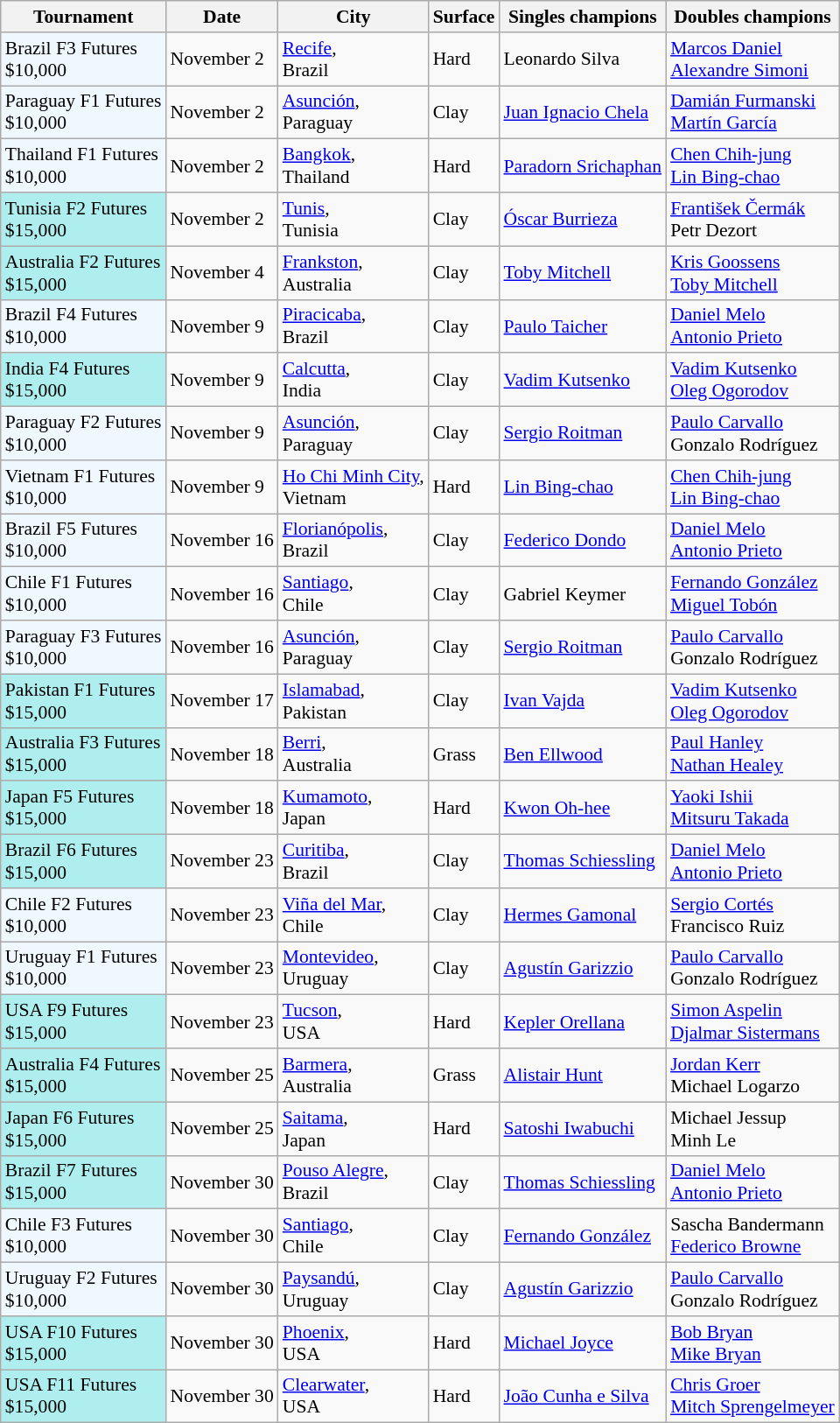<table class="sortable wikitable" style="font-size:90%">
<tr>
<th>Tournament</th>
<th>Date</th>
<th>City</th>
<th>Surface</th>
<th>Singles champions</th>
<th>Doubles champions</th>
</tr>
<tr>
<td style="background:#f0f8ff;">Brazil F3 Futures<br>$10,000</td>
<td>November 2</td>
<td><a href='#'>Recife</a>,<br>Brazil</td>
<td>Hard</td>
<td> Leonardo Silva</td>
<td> <a href='#'>Marcos Daniel</a><br> <a href='#'>Alexandre Simoni</a></td>
</tr>
<tr>
<td style="background:#f0f8ff;">Paraguay F1 Futures<br>$10,000</td>
<td>November 2</td>
<td><a href='#'>Asunción</a>,<br>Paraguay</td>
<td>Clay</td>
<td> <a href='#'>Juan Ignacio Chela</a></td>
<td> <a href='#'>Damián Furmanski</a><br> <a href='#'>Martín García</a></td>
</tr>
<tr>
<td style="background:#f0f8ff;">Thailand F1 Futures<br>$10,000</td>
<td>November 2</td>
<td><a href='#'>Bangkok</a>,<br>Thailand</td>
<td>Hard</td>
<td> <a href='#'>Paradorn Srichaphan</a></td>
<td> <a href='#'>Chen Chih-jung</a><br> <a href='#'>Lin Bing-chao</a></td>
</tr>
<tr>
<td style="background:#afeeee;">Tunisia F2 Futures<br>$15,000</td>
<td>November 2</td>
<td><a href='#'>Tunis</a>,<br>Tunisia</td>
<td>Clay</td>
<td> <a href='#'>Óscar Burrieza</a></td>
<td> <a href='#'>František Čermák</a><br> Petr Dezort</td>
</tr>
<tr>
<td style="background:#afeeee;">Australia F2 Futures<br>$15,000</td>
<td>November 4</td>
<td><a href='#'>Frankston</a>,<br>Australia</td>
<td>Clay</td>
<td> <a href='#'>Toby Mitchell</a></td>
<td> <a href='#'>Kris Goossens</a><br> <a href='#'>Toby Mitchell</a></td>
</tr>
<tr>
<td style="background:#f0f8ff;">Brazil F4 Futures<br>$10,000</td>
<td>November 9</td>
<td><a href='#'>Piracicaba</a>,<br>Brazil</td>
<td>Clay</td>
<td> <a href='#'>Paulo Taicher</a></td>
<td> <a href='#'>Daniel Melo</a><br> <a href='#'>Antonio Prieto</a></td>
</tr>
<tr>
<td style="background:#afeeee;">India F4 Futures<br>$15,000</td>
<td>November 9</td>
<td><a href='#'>Calcutta</a>,<br>India</td>
<td>Clay</td>
<td> <a href='#'>Vadim Kutsenko</a></td>
<td> <a href='#'>Vadim Kutsenko</a><br> <a href='#'>Oleg Ogorodov</a></td>
</tr>
<tr>
<td style="background:#f0f8ff;">Paraguay F2 Futures<br>$10,000</td>
<td>November 9</td>
<td><a href='#'>Asunción</a>,<br>Paraguay</td>
<td>Clay</td>
<td> <a href='#'>Sergio Roitman</a></td>
<td> <a href='#'>Paulo Carvallo</a><br> Gonzalo Rodríguez</td>
</tr>
<tr>
<td style="background:#f0f8ff;">Vietnam F1 Futures<br>$10,000</td>
<td>November 9</td>
<td><a href='#'>Ho Chi Minh City</a>,<br>Vietnam</td>
<td>Hard</td>
<td> <a href='#'>Lin Bing-chao</a></td>
<td> <a href='#'>Chen Chih-jung</a><br> <a href='#'>Lin Bing-chao</a></td>
</tr>
<tr>
<td style="background:#f0f8ff;">Brazil F5 Futures<br>$10,000</td>
<td>November 16</td>
<td><a href='#'>Florianópolis</a>,<br>Brazil</td>
<td>Clay</td>
<td> <a href='#'>Federico Dondo</a></td>
<td> <a href='#'>Daniel Melo</a><br> <a href='#'>Antonio Prieto</a></td>
</tr>
<tr>
<td style="background:#f0f8ff;">Chile F1 Futures<br>$10,000</td>
<td>November 16</td>
<td><a href='#'>Santiago</a>,<br>Chile</td>
<td>Clay</td>
<td> Gabriel Keymer</td>
<td> <a href='#'>Fernando González</a><br> <a href='#'>Miguel Tobón</a></td>
</tr>
<tr>
<td style="background:#f0f8ff;">Paraguay F3 Futures<br>$10,000</td>
<td>November 16</td>
<td><a href='#'>Asunción</a>,<br>Paraguay</td>
<td>Clay</td>
<td> <a href='#'>Sergio Roitman</a></td>
<td> <a href='#'>Paulo Carvallo</a><br> Gonzalo Rodríguez</td>
</tr>
<tr>
<td style="background:#afeeee;">Pakistan F1 Futures<br>$15,000</td>
<td>November 17</td>
<td><a href='#'>Islamabad</a>,<br>Pakistan</td>
<td>Clay</td>
<td> <a href='#'>Ivan Vajda</a></td>
<td> <a href='#'>Vadim Kutsenko</a><br> <a href='#'>Oleg Ogorodov</a></td>
</tr>
<tr>
<td style="background:#afeeee;">Australia F3 Futures<br>$15,000</td>
<td>November 18</td>
<td><a href='#'>Berri</a>,<br>Australia</td>
<td>Grass</td>
<td> <a href='#'>Ben Ellwood</a></td>
<td> <a href='#'>Paul Hanley</a><br> <a href='#'>Nathan Healey</a></td>
</tr>
<tr>
<td style="background:#afeeee;">Japan F5 Futures<br>$15,000</td>
<td>November 18</td>
<td><a href='#'>Kumamoto</a>,<br>Japan</td>
<td>Hard</td>
<td> <a href='#'>Kwon Oh-hee</a></td>
<td> <a href='#'>Yaoki Ishii</a><br> <a href='#'>Mitsuru Takada</a></td>
</tr>
<tr>
<td style="background:#afeeee;">Brazil F6 Futures<br>$15,000</td>
<td>November 23</td>
<td><a href='#'>Curitiba</a>,<br>Brazil</td>
<td>Clay</td>
<td> <a href='#'>Thomas Schiessling</a></td>
<td> <a href='#'>Daniel Melo</a><br> <a href='#'>Antonio Prieto</a></td>
</tr>
<tr>
<td style="background:#f0f8ff;">Chile F2 Futures<br>$10,000</td>
<td>November 23</td>
<td><a href='#'>Viña del Mar</a>,<br>Chile</td>
<td>Clay</td>
<td> <a href='#'>Hermes Gamonal</a></td>
<td> <a href='#'>Sergio Cortés</a><br> Francisco Ruiz</td>
</tr>
<tr>
<td style="background:#f0f8ff;">Uruguay F1 Futures<br>$10,000</td>
<td>November 23</td>
<td><a href='#'>Montevideo</a>,<br>Uruguay</td>
<td>Clay</td>
<td> <a href='#'>Agustín Garizzio</a></td>
<td> <a href='#'>Paulo Carvallo</a><br> Gonzalo Rodríguez</td>
</tr>
<tr>
<td style="background:#afeeee;">USA F9 Futures<br>$15,000</td>
<td>November 23</td>
<td><a href='#'>Tucson</a>,<br>USA</td>
<td>Hard</td>
<td> <a href='#'>Kepler Orellana</a></td>
<td> <a href='#'>Simon Aspelin</a><br> <a href='#'>Djalmar Sistermans</a></td>
</tr>
<tr>
<td style="background:#afeeee;">Australia F4 Futures<br>$15,000</td>
<td>November 25</td>
<td><a href='#'>Barmera</a>,<br>Australia</td>
<td>Grass</td>
<td> <a href='#'>Alistair Hunt</a></td>
<td> <a href='#'>Jordan Kerr</a><br> Michael Logarzo</td>
</tr>
<tr>
<td style="background:#afeeee;">Japan F6 Futures<br>$15,000</td>
<td>November 25</td>
<td><a href='#'>Saitama</a>,<br>Japan</td>
<td>Hard</td>
<td> <a href='#'>Satoshi Iwabuchi</a></td>
<td> Michael Jessup<br> Minh Le</td>
</tr>
<tr>
<td style="background:#afeeee;">Brazil F7 Futures<br>$15,000</td>
<td>November 30</td>
<td><a href='#'>Pouso Alegre</a>,<br>Brazil</td>
<td>Clay</td>
<td> <a href='#'>Thomas Schiessling</a></td>
<td> <a href='#'>Daniel Melo</a><br> <a href='#'>Antonio Prieto</a></td>
</tr>
<tr>
<td style="background:#f0f8ff;">Chile F3 Futures<br>$10,000</td>
<td>November 30</td>
<td><a href='#'>Santiago</a>,<br>Chile</td>
<td>Clay</td>
<td> <a href='#'>Fernando González</a></td>
<td> Sascha Bandermann<br> <a href='#'>Federico Browne</a></td>
</tr>
<tr>
<td style="background:#f0f8ff;">Uruguay F2 Futures<br>$10,000</td>
<td>November 30</td>
<td><a href='#'>Paysandú</a>,<br>Uruguay</td>
<td>Clay</td>
<td> <a href='#'>Agustín Garizzio</a></td>
<td> <a href='#'>Paulo Carvallo</a><br> Gonzalo Rodríguez</td>
</tr>
<tr>
<td style="background:#afeeee;">USA F10 Futures<br>$15,000</td>
<td>November 30</td>
<td><a href='#'>Phoenix</a>,<br>USA</td>
<td>Hard</td>
<td> <a href='#'>Michael Joyce</a></td>
<td> <a href='#'>Bob Bryan</a><br> <a href='#'>Mike Bryan</a></td>
</tr>
<tr>
<td style="background:#afeeee;">USA F11 Futures<br>$15,000</td>
<td>November 30</td>
<td><a href='#'>Clearwater</a>,<br>USA</td>
<td>Hard</td>
<td> <a href='#'>João Cunha e Silva</a></td>
<td> <a href='#'>Chris Groer</a><br> <a href='#'>Mitch Sprengelmeyer</a></td>
</tr>
</table>
